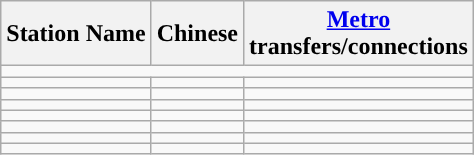<table class="wikitable">
<tr>
<th>Station Name</th>
<th>Chinese<br>
</th>
<th><a href='#'>Metro</a><br>transfers/connections<br></th>
</tr>
<tr style="background:#">
<td colspan = "11"></td>
</tr>
<tr>
<td></td>
<td></td>
<td> </td>
</tr>
<tr>
<td></td>
<td></td>
<td></td>
</tr>
<tr>
<td></td>
<td></td>
<td></td>
</tr>
<tr>
<td></td>
<td></td>
<td></td>
</tr>
<tr>
<td></td>
<td></td>
<td></td>
</tr>
<tr>
<td></td>
<td></td>
<td></td>
</tr>
<tr>
<td></td>
<td></td>
<td></td>
</tr>
</table>
